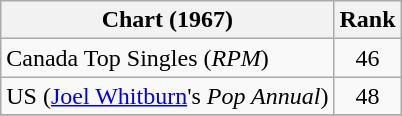<table class="wikitable">
<tr>
<th>Chart (1967)</th>
<th style="text-align:center;">Rank</th>
</tr>
<tr>
<td>Canada Top Singles (<em>RPM</em>)</td>
<td style="text-align:center;">46</td>
</tr>
<tr>
<td>US (<a href='#'>Joel Whitburn</a>'s <em>Pop Annual</em>)</td>
<td style="text-align:center;">48</td>
</tr>
<tr>
</tr>
</table>
